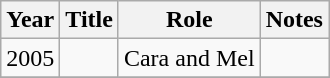<table class="wikitable sortable">
<tr>
<th>Year</th>
<th>Title</th>
<th>Role</th>
<th class="unsortable">Notes</th>
</tr>
<tr>
<td>2005</td>
<td></td>
<td>Cara and Mel</td>
<td></td>
</tr>
<tr>
</tr>
</table>
